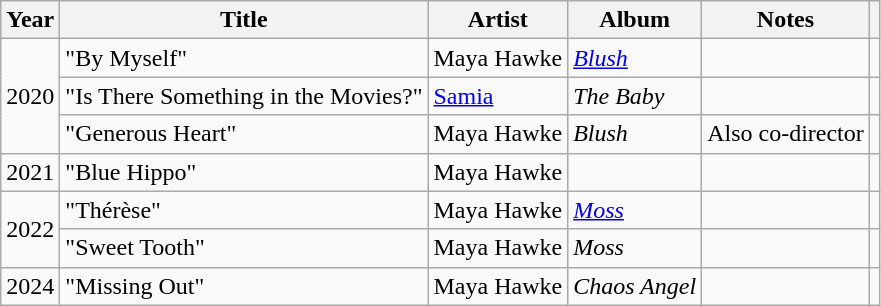<table class="wikitable sortable">
<tr>
<th>Year</th>
<th>Title</th>
<th>Artist</th>
<th>Album</th>
<th>Notes</th>
<th class="unsortable"></th>
</tr>
<tr>
<td rowspan="3">2020</td>
<td>"By Myself"</td>
<td>Maya Hawke</td>
<td><em><a href='#'>Blush</a></em></td>
<td></td>
<td></td>
</tr>
<tr>
<td>"Is There Something in the Movies?"</td>
<td><a href='#'>Samia</a></td>
<td><em>The Baby</em></td>
<td></td>
<td></td>
</tr>
<tr>
<td>"Generous Heart"</td>
<td>Maya Hawke</td>
<td><em>Blush</em></td>
<td>Also co-director</td>
<td></td>
</tr>
<tr>
<td>2021</td>
<td>"Blue Hippo"</td>
<td>Maya Hawke</td>
<td></td>
<td></td>
<td></td>
</tr>
<tr>
<td rowspan="2">2022</td>
<td>"Thérèse"</td>
<td>Maya Hawke</td>
<td><em><a href='#'>Moss</a></em></td>
<td></td>
<td></td>
</tr>
<tr>
<td>"Sweet Tooth"</td>
<td>Maya Hawke</td>
<td><em>Moss</em></td>
<td></td>
<td></td>
</tr>
<tr>
<td>2024</td>
<td>"Missing Out"</td>
<td>Maya Hawke</td>
<td><em>Chaos Angel</em></td>
<td></td>
<td></td>
</tr>
</table>
